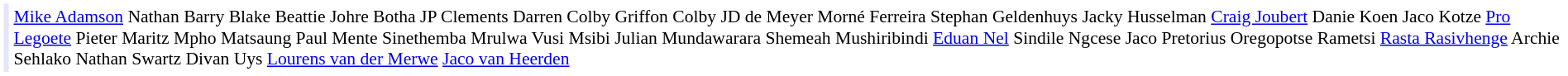<table cellpadding="2" style="border: 1px solid white; font-size:90%;">
<tr>
<td colspan="2" align="right" bgcolor="lavender"></td>
<td align="left"><a href='#'>Mike Adamson</a> Nathan Barry Blake Beattie Johre Botha JP Clements Darren Colby Griffon Colby JD de Meyer Morné Ferreira Stephan Geldenhuys Jacky Husselman <a href='#'>Craig Joubert</a> Danie Koen Jaco Kotze <a href='#'>Pro Legoete</a> Pieter Maritz Mpho Matsaung Paul Mente Sinethemba Mrulwa Vusi Msibi Julian Mundawarara Shemeah Mushiribindi <a href='#'>Eduan Nel</a> Sindile Ngcese Jaco Pretorius Oregopotse Rametsi <a href='#'>Rasta Rasivhenge</a> Archie Sehlako Nathan Swartz Divan Uys <a href='#'>Lourens van der Merwe</a> <a href='#'>Jaco van Heerden</a></td>
</tr>
</table>
